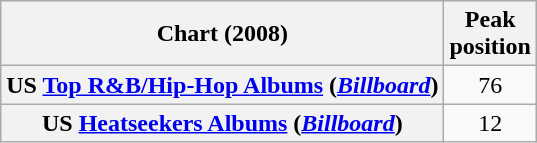<table class="wikitable sortable plainrowheaders" style="text-align:center">
<tr>
<th scope="col">Chart (2008)</th>
<th scope="col">Peak<br>position</th>
</tr>
<tr>
<th scope="row">US <a href='#'>Top R&B/Hip-Hop Albums</a> (<em><a href='#'>Billboard</a></em>)</th>
<td>76</td>
</tr>
<tr>
<th scope="row">US <a href='#'>Heatseekers Albums</a> (<em><a href='#'>Billboard</a></em>)</th>
<td>12</td>
</tr>
</table>
